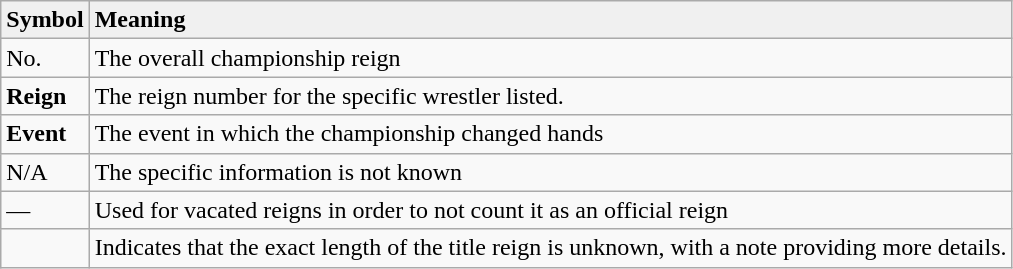<table class="wikitable">
<tr>
<td style="background: #f0f0f0;"><strong>Symbol</strong></td>
<td style="background: #f0f0f0;"><strong>Meaning</strong></td>
</tr>
<tr>
<td>No.</td>
<td>The overall championship reign</td>
</tr>
<tr>
<td><strong>Reign</strong></td>
<td>The reign number for the specific wrestler listed.</td>
</tr>
<tr>
<td><strong>Event</strong></td>
<td>The event in which the championship changed hands</td>
</tr>
<tr>
<td>N/A</td>
<td>The specific information is not known</td>
</tr>
<tr>
<td>—</td>
<td>Used for vacated reigns in order to not count it as an official reign</td>
</tr>
<tr>
<td></td>
<td>Indicates that the exact length of the title reign is unknown, with a note providing more details.</td>
</tr>
</table>
